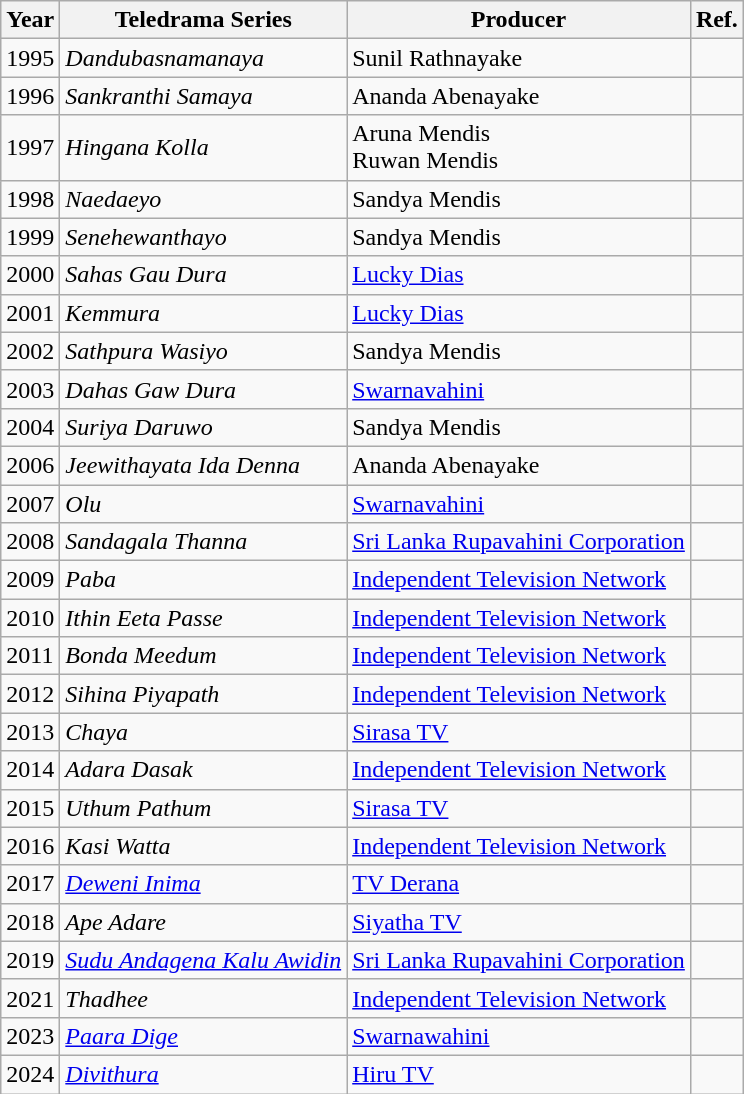<table class="wikitable">
<tr>
<th>Year</th>
<th>Teledrama Series</th>
<th>Producer</th>
<th>Ref.</th>
</tr>
<tr>
<td>1995</td>
<td><em>Dandubasnamanaya</em></td>
<td>Sunil Rathnayake</td>
<td></td>
</tr>
<tr>
<td>1996</td>
<td><em>Sankranthi Samaya</em></td>
<td>Ananda Abenayake</td>
<td></td>
</tr>
<tr>
<td>1997</td>
<td><em>Hingana Kolla</em></td>
<td>Aruna Mendis <br> Ruwan Mendis</td>
<td></td>
</tr>
<tr>
<td>1998</td>
<td><em>Naedaeyo</em></td>
<td>Sandya Mendis</td>
<td></td>
</tr>
<tr>
<td>1999</td>
<td><em>Senehewanthayo</em></td>
<td>Sandya Mendis</td>
<td></td>
</tr>
<tr>
<td>2000</td>
<td><em>Sahas Gau Dura</em></td>
<td><a href='#'>Lucky Dias</a></td>
<td></td>
</tr>
<tr>
<td>2001</td>
<td><em>Kemmura</em></td>
<td><a href='#'>Lucky Dias</a></td>
<td></td>
</tr>
<tr>
<td>2002</td>
<td><em>Sathpura Wasiyo</em></td>
<td>Sandya Mendis</td>
<td></td>
</tr>
<tr>
<td>2003</td>
<td><em>Dahas Gaw Dura</em></td>
<td><a href='#'>Swarnavahini</a></td>
<td></td>
</tr>
<tr>
<td>2004</td>
<td><em>Suriya Daruwo</em></td>
<td>Sandya Mendis</td>
<td></td>
</tr>
<tr>
<td>2006</td>
<td><em>Jeewithayata Ida Denna</em></td>
<td>Ananda Abenayake</td>
<td></td>
</tr>
<tr>
<td>2007</td>
<td><em>Olu</em></td>
<td><a href='#'>Swarnavahini</a></td>
<td></td>
</tr>
<tr>
<td>2008</td>
<td><em>Sandagala Thanna</em></td>
<td><a href='#'>Sri Lanka Rupavahini Corporation</a></td>
<td></td>
</tr>
<tr>
<td>2009</td>
<td><em>Paba</em></td>
<td><a href='#'>Independent Television Network</a></td>
<td></td>
</tr>
<tr>
<td>2010</td>
<td><em>Ithin Eeta Passe</em></td>
<td><a href='#'>Independent Television Network</a></td>
<td></td>
</tr>
<tr>
<td>2011</td>
<td><em>Bonda Meedum</em></td>
<td><a href='#'>Independent Television Network</a></td>
<td></td>
</tr>
<tr>
<td>2012</td>
<td><em>Sihina Piyapath</em></td>
<td><a href='#'>Independent Television Network</a></td>
<td></td>
</tr>
<tr>
<td>2013</td>
<td><em>Chaya</em></td>
<td><a href='#'>Sirasa TV</a></td>
<td></td>
</tr>
<tr>
<td>2014</td>
<td><em>Adara Dasak</em></td>
<td><a href='#'>Independent Television Network</a></td>
<td></td>
</tr>
<tr>
<td>2015</td>
<td><em>Uthum Pathum</em></td>
<td><a href='#'>Sirasa TV</a></td>
<td></td>
</tr>
<tr>
<td>2016</td>
<td><em>Kasi Watta</em></td>
<td><a href='#'>Independent Television Network</a></td>
<td></td>
</tr>
<tr>
<td>2017</td>
<td><em><a href='#'>Deweni Inima</a></em></td>
<td><a href='#'>TV Derana</a></td>
<td></td>
</tr>
<tr>
<td>2018</td>
<td><em>Ape Adare</em></td>
<td><a href='#'>Siyatha TV</a></td>
<td></td>
</tr>
<tr>
<td>2019</td>
<td><em><a href='#'>Sudu Andagena Kalu Awidin</a></em></td>
<td><a href='#'>Sri Lanka Rupavahini Corporation</a></td>
<td></td>
</tr>
<tr>
<td>2021</td>
<td><em>Thadhee</em></td>
<td><a href='#'>Independent Television Network</a></td>
<td></td>
</tr>
<tr>
<td>2023</td>
<td><em><a href='#'>Paara Dige</a></em></td>
<td><a href='#'>Swarnawahini</a></td>
<td></td>
</tr>
<tr>
<td>2024</td>
<td><em><a href='#'>Divithura</a></em></td>
<td><a href='#'>Hiru TV</a></td>
<td></td>
</tr>
</table>
